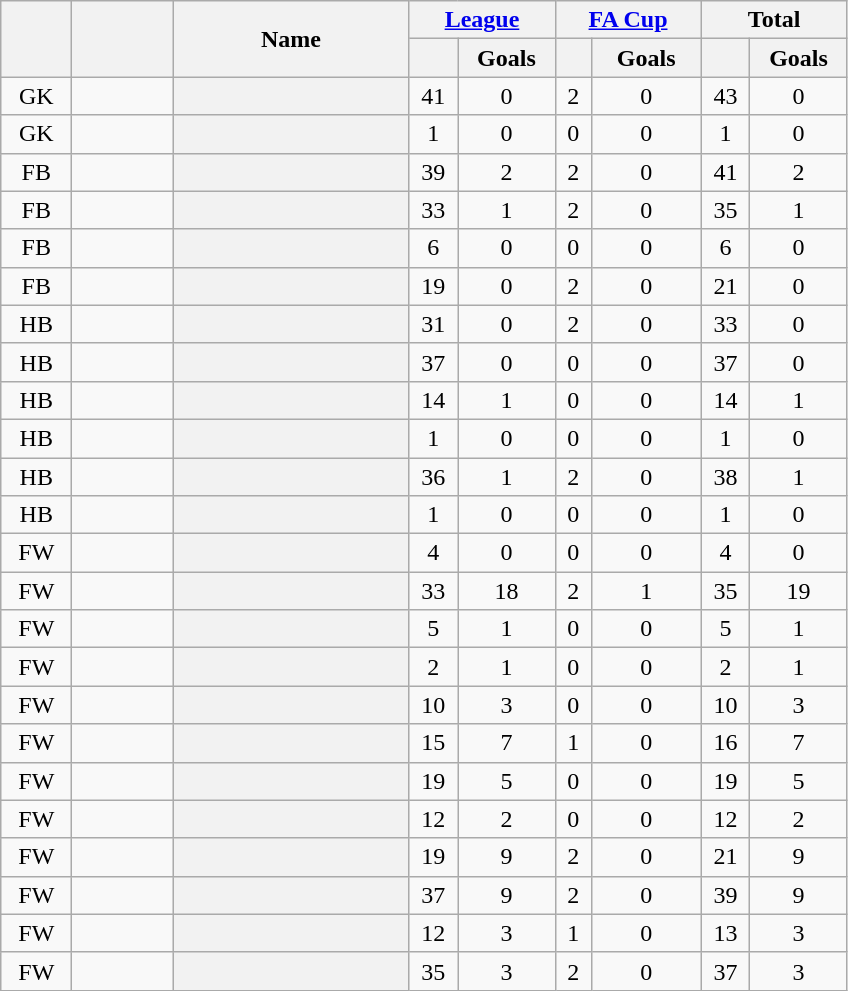<table class="wikitable sortable plainrowheaders" style="text-align:center;">
<tr>
<th rowspan="2" scope="col" width="40"></th>
<th rowspan="2" scope="col" width="60"></th>
<th rowspan="2" scope="col" width="150" scope=col>Name</th>
<th colspan="2" width="90"><a href='#'>League</a></th>
<th colspan="2" width="90"><a href='#'>FA Cup</a></th>
<th colspan="2" width="90">Total</th>
</tr>
<tr>
<th scope="col"></th>
<th scope="col">Goals</th>
<th scope="col"></th>
<th scope="col">Goals</th>
<th scope="col"></th>
<th scope="col">Goals</th>
</tr>
<tr>
<td data-sort-value=1>GK</td>
<td></td>
<th scope="row"></th>
<td>41</td>
<td>0</td>
<td>2</td>
<td>0</td>
<td>43</td>
<td>0</td>
</tr>
<tr>
<td>GK</td>
<td></td>
<th scope="row"></th>
<td>1</td>
<td>0</td>
<td>0</td>
<td>0</td>
<td>1</td>
<td>0</td>
</tr>
<tr>
<td>FB</td>
<td></td>
<th scope="row"></th>
<td>39</td>
<td>2</td>
<td>2</td>
<td>0</td>
<td>41</td>
<td>2</td>
</tr>
<tr>
<td>FB</td>
<td></td>
<th scope="row"></th>
<td>33</td>
<td>1</td>
<td>2</td>
<td>0</td>
<td>35</td>
<td>1</td>
</tr>
<tr>
<td>FB</td>
<td></td>
<th scope="row"></th>
<td>6</td>
<td>0</td>
<td>0</td>
<td>0</td>
<td>6</td>
<td>0</td>
</tr>
<tr>
<td>FB</td>
<td></td>
<th scope="row"></th>
<td>19</td>
<td>0</td>
<td>2</td>
<td>0</td>
<td>21</td>
<td>0</td>
</tr>
<tr>
<td>HB</td>
<td></td>
<th scope="row"></th>
<td>31</td>
<td>0</td>
<td>2</td>
<td>0</td>
<td>33</td>
<td>0</td>
</tr>
<tr>
<td>HB</td>
<td></td>
<th scope="row"></th>
<td>37</td>
<td>0</td>
<td>0</td>
<td>0</td>
<td>37</td>
<td>0</td>
</tr>
<tr>
<td>HB</td>
<td></td>
<th scope="row"></th>
<td>14</td>
<td>1</td>
<td>0</td>
<td>0</td>
<td>14</td>
<td>1</td>
</tr>
<tr>
<td>HB</td>
<td></td>
<th scope="row"></th>
<td>1</td>
<td>0</td>
<td>0</td>
<td>0</td>
<td>1</td>
<td>0</td>
</tr>
<tr>
<td>HB</td>
<td></td>
<th scope="row"></th>
<td>36</td>
<td>1</td>
<td>2</td>
<td>0</td>
<td>38</td>
<td>1</td>
</tr>
<tr>
<td>HB</td>
<td></td>
<th scope="row"></th>
<td>1</td>
<td>0</td>
<td>0</td>
<td>0</td>
<td>1</td>
<td>0</td>
</tr>
<tr>
<td>FW</td>
<td></td>
<th scope="row"> </th>
<td>4</td>
<td>0</td>
<td>0</td>
<td>0</td>
<td>4</td>
<td>0</td>
</tr>
<tr>
<td>FW</td>
<td></td>
<th scope="row"></th>
<td>33</td>
<td>18</td>
<td>2</td>
<td>1</td>
<td>35</td>
<td>19</td>
</tr>
<tr>
<td>FW</td>
<td></td>
<th scope="row"></th>
<td>5</td>
<td>1</td>
<td>0</td>
<td>0</td>
<td>5</td>
<td>1</td>
</tr>
<tr>
<td>FW</td>
<td></td>
<th scope="row"> </th>
<td>2</td>
<td>1</td>
<td>0</td>
<td>0</td>
<td>2</td>
<td>1</td>
</tr>
<tr>
<td>FW</td>
<td></td>
<th scope="row"></th>
<td>10</td>
<td>3</td>
<td>0</td>
<td>0</td>
<td>10</td>
<td>3</td>
</tr>
<tr>
<td>FW</td>
<td></td>
<th scope="row"></th>
<td>15</td>
<td>7</td>
<td>1</td>
<td>0</td>
<td>16</td>
<td>7</td>
</tr>
<tr>
<td>FW</td>
<td></td>
<th scope="row"></th>
<td>19</td>
<td>5</td>
<td>0</td>
<td>0</td>
<td>19</td>
<td>5</td>
</tr>
<tr>
<td>FW</td>
<td></td>
<th scope="row"></th>
<td>12</td>
<td>2</td>
<td>0</td>
<td>0</td>
<td>12</td>
<td>2</td>
</tr>
<tr>
<td>FW</td>
<td></td>
<th scope="row"></th>
<td>19</td>
<td>9</td>
<td>2</td>
<td>0</td>
<td>21</td>
<td>9</td>
</tr>
<tr>
<td>FW</td>
<td></td>
<th scope="row"></th>
<td>37</td>
<td>9</td>
<td>2</td>
<td>0</td>
<td>39</td>
<td>9</td>
</tr>
<tr>
<td>FW</td>
<td></td>
<th scope="row"></th>
<td>12</td>
<td>3</td>
<td>1</td>
<td>0</td>
<td>13</td>
<td>3</td>
</tr>
<tr>
<td>FW</td>
<td></td>
<th scope="row"></th>
<td>35</td>
<td>3</td>
<td>2</td>
<td>0</td>
<td>37</td>
<td>3</td>
</tr>
</table>
